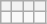<table class="wikitable">
<tr>
<th></th>
<th></th>
<th></th>
<th></th>
</tr>
<tr>
<td></td>
<td></td>
<td></td>
<td></td>
</tr>
</table>
